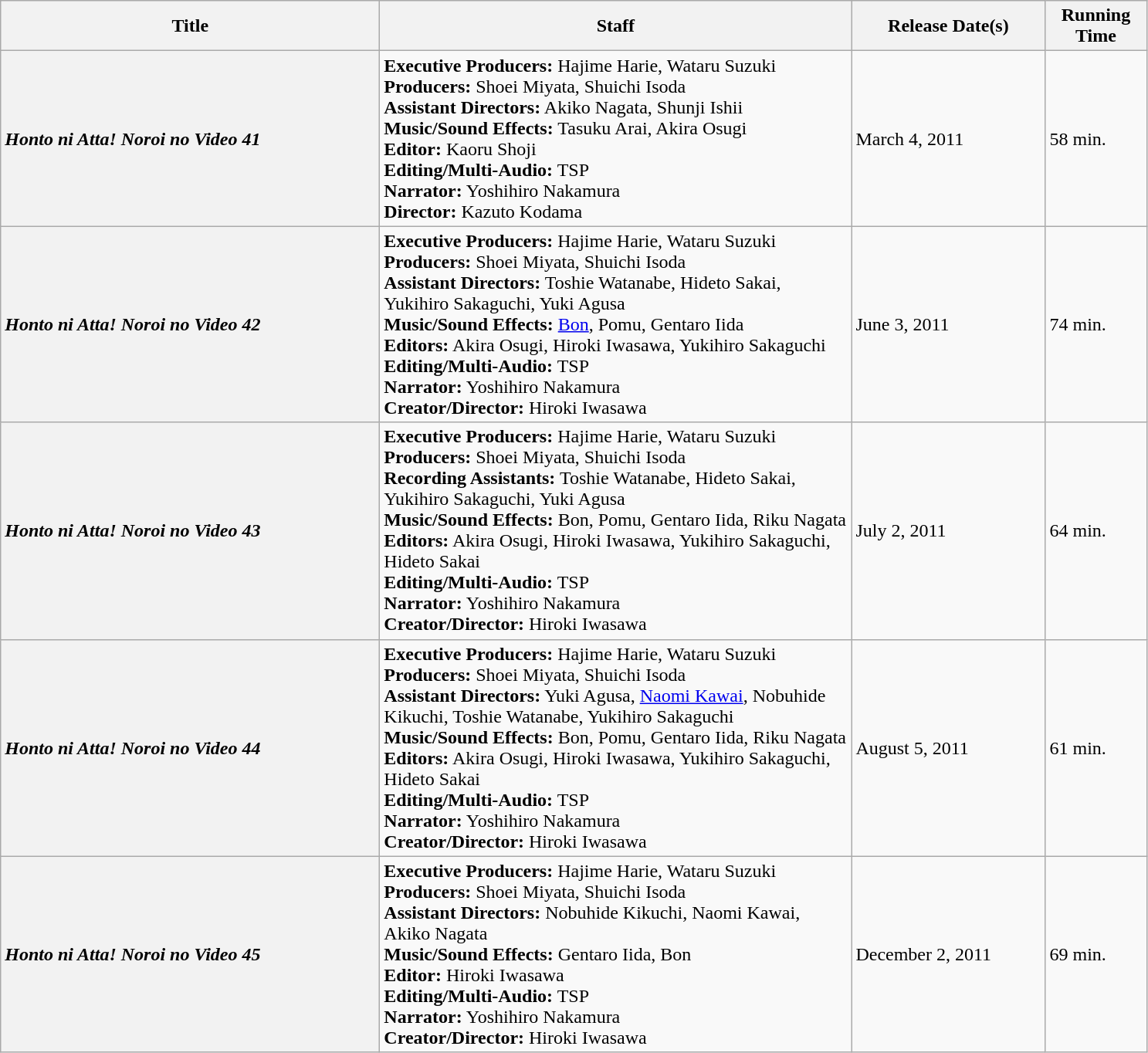<table class="wikitable mw-collapsible mw-collapsed">
<tr>
<th style=width:20.0em>Title</th>
<th style="width:25.0em">Staff</th>
<th style="width:10.0em">Release Date(s)</th>
<th style="width:5.0em">Running Time</th>
</tr>
<tr>
<th style="text-align:left"><em>Honto ni Atta! Noroi no Video 41</em></th>
<td><strong>Executive Producers:</strong> Hajime Harie, Wataru Suzuki<br><strong>Producers:</strong> Shoei Miyata, Shuichi Isoda<br><strong>Assistant Directors:</strong> Akiko Nagata, Shunji Ishii<br><strong>Music/Sound Effects:</strong> Tasuku Arai, Akira Osugi<br><strong>Editor:</strong> Kaoru Shoji<br><strong>Editing/Multi-Audio:</strong> TSP<br><strong>Narrator:</strong> Yoshihiro Nakamura<br><strong>Director:</strong> Kazuto Kodama</td>
<td>March 4, 2011</td>
<td>58 min.</td>
</tr>
<tr>
<th style="text-align:left"><em>Honto ni Atta! Noroi no Video 42</em></th>
<td><strong>Executive Producers:</strong> Hajime Harie, Wataru Suzuki<br><strong>Producers:</strong> Shoei Miyata, Shuichi Isoda<br><strong>Assistant Directors:</strong> Toshie Watanabe, Hideto Sakai, Yukihiro Sakaguchi, Yuki Agusa<br><strong>Music/Sound Effects:</strong> <a href='#'>Bon</a>, Pomu, Gentaro Iida<br><strong>Editors:</strong> Akira Osugi, Hiroki Iwasawa, Yukihiro Sakaguchi<br><strong>Editing/Multi-Audio:</strong> TSP<br><strong>Narrator:</strong> Yoshihiro Nakamura<br><strong>Creator/Director:</strong> Hiroki Iwasawa</td>
<td>June 3, 2011</td>
<td>74 min.</td>
</tr>
<tr>
<th style="text-align:left"><em>Honto ni Atta! Noroi no Video 43</em></th>
<td><strong>Executive Producers:</strong> Hajime Harie, Wataru Suzuki<br><strong>Producers:</strong> Shoei Miyata, Shuichi Isoda<br><strong>Recording Assistants:</strong> Toshie Watanabe, Hideto Sakai, Yukihiro Sakaguchi, Yuki Agusa<br><strong>Music/Sound Effects:</strong> Bon, Pomu, Gentaro Iida, Riku Nagata<br><strong>Editors:</strong> Akira Osugi, Hiroki Iwasawa, Yukihiro Sakaguchi, Hideto Sakai<br><strong>Editing/Multi-Audio:</strong> TSP<br><strong>Narrator:</strong> Yoshihiro Nakamura<br><strong>Creator/Director:</strong> Hiroki Iwasawa</td>
<td>July 2, 2011</td>
<td>64 min.</td>
</tr>
<tr>
<th style="text-align:left"><em>Honto ni Atta! Noroi no Video 44</em></th>
<td><strong>Executive Producers:</strong> Hajime Harie, Wataru Suzuki<br><strong>Producers:</strong> Shoei Miyata, Shuichi Isoda<br><strong>Assistant Directors:</strong> Yuki Agusa, <a href='#'>Naomi Kawai</a>, Nobuhide Kikuchi, Toshie Watanabe, Yukihiro Sakaguchi<br><strong>Music/Sound Effects:</strong> Bon, Pomu, Gentaro Iida, Riku Nagata<br><strong>Editors:</strong> Akira Osugi, Hiroki Iwasawa, Yukihiro Sakaguchi, Hideto Sakai<br><strong>Editing/Multi-Audio:</strong> TSP<br><strong>Narrator:</strong> Yoshihiro Nakamura<br><strong>Creator/Director:</strong> Hiroki Iwasawa</td>
<td>August 5, 2011</td>
<td>61 min.</td>
</tr>
<tr>
<th style="text-align:left"><em>Honto ni Atta! Noroi no Video 45</em></th>
<td><strong>Executive Producers:</strong> Hajime Harie, Wataru Suzuki<br><strong>Producers:</strong> Shoei Miyata, Shuichi Isoda<br><strong>Assistant Directors:</strong> Nobuhide Kikuchi, Naomi Kawai, Akiko Nagata<br><strong>Music/Sound Effects:</strong> Gentaro Iida, Bon<br><strong>Editor:</strong> Hiroki Iwasawa<br><strong>Editing/Multi-Audio:</strong> TSP<br><strong>Narrator:</strong> Yoshihiro Nakamura<br><strong>Creator/Director:</strong> Hiroki Iwasawa</td>
<td>December 2, 2011</td>
<td>69 min.</td>
</tr>
</table>
